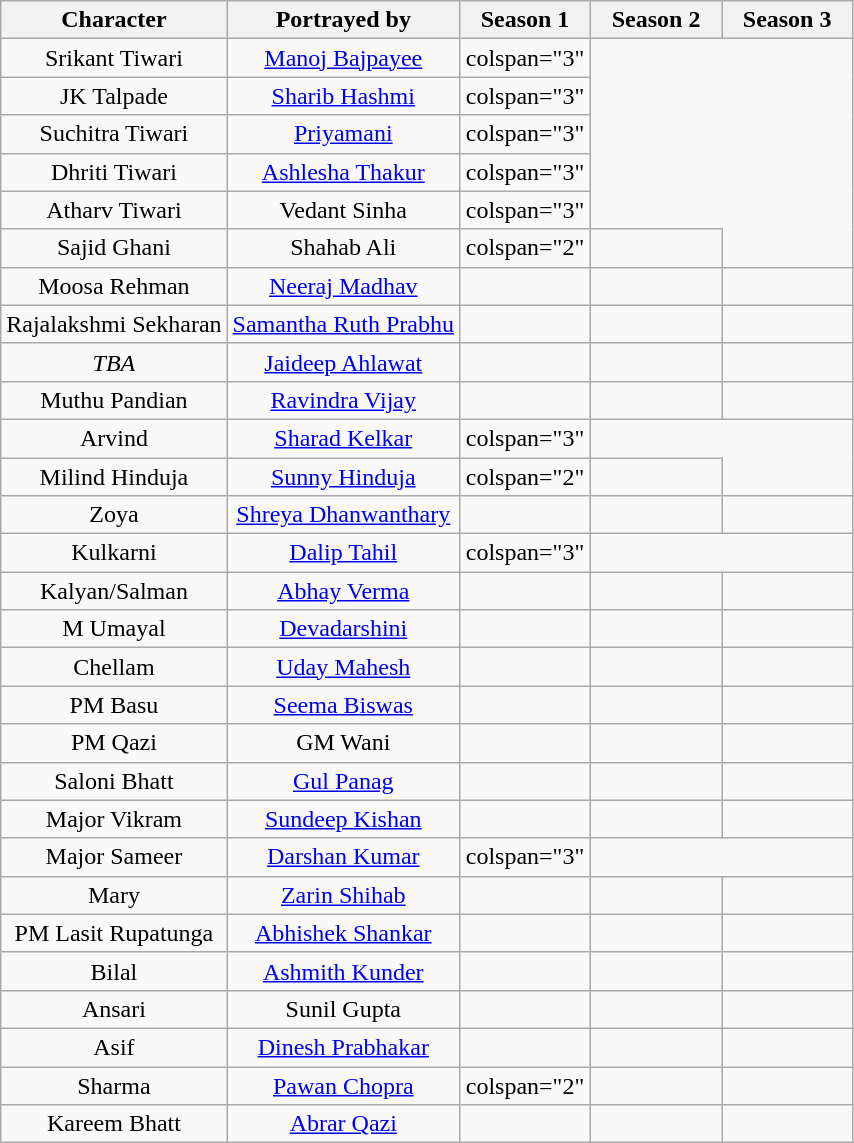<table class="wikitable" style="text-align:center;">
<tr>
<th>Character</th>
<th>Portrayed by</th>
<th style="width:80px;">Season 1</th>
<th style="width:80px;">Season 2</th>
<th style="width:80px;">Season 3</th>
</tr>
<tr>
<td>Srikant Tiwari</td>
<td><a href='#'>Manoj Bajpayee</a></td>
<td>colspan="3" </td>
</tr>
<tr>
<td>JK Talpade</td>
<td><a href='#'>Sharib Hashmi</a></td>
<td>colspan="3" </td>
</tr>
<tr>
<td>Suchitra Tiwari</td>
<td><a href='#'>Priyamani</a></td>
<td>colspan="3" </td>
</tr>
<tr>
<td>Dhriti Tiwari</td>
<td><a href='#'>Ashlesha Thakur</a></td>
<td>colspan="3" </td>
</tr>
<tr>
<td>Atharv Tiwari</td>
<td>Vedant Sinha</td>
<td>colspan="3" </td>
</tr>
<tr>
<td>Sajid Ghani</td>
<td>Shahab Ali</td>
<td>colspan="2" </td>
<td></td>
</tr>
<tr>
<td>Moosa Rehman</td>
<td><a href='#'>Neeraj Madhav</a></td>
<td></td>
<td></td>
<td></td>
</tr>
<tr>
<td>Rajalakshmi Sekharan</td>
<td><a href='#'>Samantha Ruth Prabhu</a></td>
<td></td>
<td></td>
<td></td>
</tr>
<tr>
<td><em>TBA</em></td>
<td><a href='#'>Jaideep Ahlawat</a></td>
<td></td>
<td></td>
<td></td>
</tr>
<tr>
<td>Muthu Pandian</td>
<td><a href='#'>Ravindra Vijay</a></td>
<td></td>
<td></td>
<td></td>
</tr>
<tr>
<td>Arvind</td>
<td><a href='#'>Sharad Kelkar</a></td>
<td>colspan="3"</td>
</tr>
<tr>
<td>Milind Hinduja</td>
<td><a href='#'>Sunny Hinduja</a></td>
<td>colspan="2"</td>
<td></td>
</tr>
<tr>
<td>Zoya</td>
<td><a href='#'>Shreya Dhanwanthary</a></td>
<td></td>
<td></td>
<td></td>
</tr>
<tr>
<td>Kulkarni</td>
<td><a href='#'>Dalip Tahil</a></td>
<td>colspan="3"</td>
</tr>
<tr>
<td>Kalyan/Salman</td>
<td><a href='#'>Abhay Verma</a></td>
<td></td>
<td></td>
<td></td>
</tr>
<tr>
<td>M Umayal</td>
<td><a href='#'>Devadarshini</a></td>
<td></td>
<td></td>
<td></td>
</tr>
<tr>
<td>Chellam</td>
<td><a href='#'>Uday Mahesh</a></td>
<td></td>
<td></td>
<td></td>
</tr>
<tr>
<td>PM Basu</td>
<td><a href='#'>Seema Biswas</a></td>
<td></td>
<td></td>
<td></td>
</tr>
<tr>
<td>PM Qazi</td>
<td>GM Wani</td>
<td></td>
<td></td>
<td></td>
</tr>
<tr>
<td>Saloni Bhatt</td>
<td><a href='#'>Gul Panag</a></td>
<td></td>
<td></td>
<td></td>
</tr>
<tr>
<td>Major Vikram</td>
<td><a href='#'>Sundeep Kishan</a></td>
<td></td>
<td></td>
<td></td>
</tr>
<tr>
<td>Major Sameer</td>
<td><a href='#'>Darshan Kumar</a></td>
<td>colspan="3"</td>
</tr>
<tr>
<td>Mary</td>
<td><a href='#'>Zarin Shihab</a></td>
<td></td>
<td></td>
<td></td>
</tr>
<tr>
<td>PM Lasit Rupatunga</td>
<td><a href='#'>Abhishek Shankar</a></td>
<td></td>
<td></td>
<td></td>
</tr>
<tr>
<td>Bilal</td>
<td><a href='#'>Ashmith Kunder</a></td>
<td></td>
<td></td>
<td></td>
</tr>
<tr>
<td>Ansari</td>
<td>Sunil Gupta</td>
<td></td>
<td></td>
<td></td>
</tr>
<tr>
<td>Asif</td>
<td><a href='#'>Dinesh Prabhakar</a></td>
<td></td>
<td></td>
<td></td>
</tr>
<tr>
<td>Sharma</td>
<td><a href='#'>Pawan Chopra</a></td>
<td>colspan="2" </td>
<td></td>
</tr>
<tr>
<td>Kareem Bhatt</td>
<td><a href='#'>Abrar Qazi</a></td>
<td></td>
<td></td>
<td></td>
</tr>
</table>
